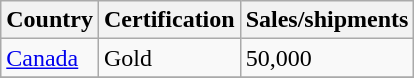<table class="wikitable">
<tr>
<th align="left">Country</th>
<th align="left">Certification</th>
<th align="left">Sales/shipments</th>
</tr>
<tr>
<td><a href='#'>Canada</a></td>
<td>Gold</td>
<td>50,000</td>
</tr>
<tr>
</tr>
</table>
